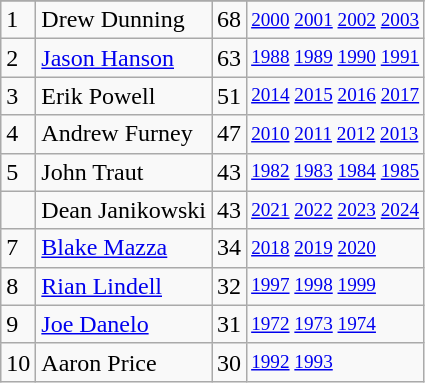<table class="wikitable">
<tr>
</tr>
<tr>
<td>1</td>
<td>Drew Dunning</td>
<td>68</td>
<td style="font-size:80%;"><a href='#'>2000</a> <a href='#'>2001</a> <a href='#'>2002</a> <a href='#'>2003</a></td>
</tr>
<tr>
<td>2</td>
<td><a href='#'>Jason Hanson</a></td>
<td>63</td>
<td style="font-size:80%;"><a href='#'>1988</a> <a href='#'>1989</a> <a href='#'>1990</a> <a href='#'>1991</a></td>
</tr>
<tr>
<td>3</td>
<td>Erik Powell</td>
<td>51</td>
<td style="font-size:80%;"><a href='#'>2014</a> <a href='#'>2015</a> <a href='#'>2016</a> <a href='#'>2017</a></td>
</tr>
<tr>
<td>4</td>
<td>Andrew Furney</td>
<td>47</td>
<td style="font-size:80%;"><a href='#'>2010</a> <a href='#'>2011</a> <a href='#'>2012</a> <a href='#'>2013</a></td>
</tr>
<tr>
<td>5</td>
<td>John Traut</td>
<td>43</td>
<td style="font-size:80%;"><a href='#'>1982</a> <a href='#'>1983</a> <a href='#'>1984</a> <a href='#'>1985</a></td>
</tr>
<tr>
<td></td>
<td>Dean Janikowski</td>
<td>43</td>
<td style="font-size:80%;"><a href='#'>2021</a> <a href='#'>2022</a> <a href='#'>2023</a> <a href='#'>2024</a></td>
</tr>
<tr>
<td>7</td>
<td><a href='#'>Blake Mazza</a></td>
<td>34</td>
<td style="font-size:80%;"><a href='#'>2018</a> <a href='#'>2019</a> <a href='#'>2020</a></td>
</tr>
<tr>
<td>8</td>
<td><a href='#'>Rian Lindell</a></td>
<td>32</td>
<td style="font-size:80%;"><a href='#'>1997</a> <a href='#'>1998</a> <a href='#'>1999</a></td>
</tr>
<tr>
<td>9</td>
<td><a href='#'>Joe Danelo</a></td>
<td>31</td>
<td style="font-size:80%;"><a href='#'>1972</a> <a href='#'>1973</a> <a href='#'>1974</a></td>
</tr>
<tr>
<td>10</td>
<td>Aaron Price</td>
<td>30</td>
<td style="font-size:80%;"><a href='#'>1992</a> <a href='#'>1993</a></td>
</tr>
</table>
